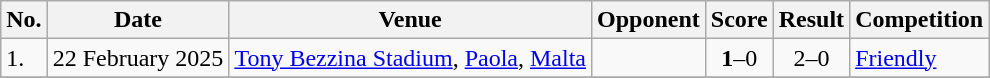<table class="wikitable">
<tr>
<th>No.</th>
<th>Date</th>
<th>Venue</th>
<th>Opponent</th>
<th>Score</th>
<th>Result</th>
<th>Competition</th>
</tr>
<tr>
<td>1.</td>
<td>22 February 2025</td>
<td><a href='#'>Tony Bezzina Stadium</a>, <a href='#'>Paola</a>, <a href='#'>Malta</a></td>
<td></td>
<td align=center><strong>1</strong>–0</td>
<td align=center>2–0</td>
<td><a href='#'>Friendly</a></td>
</tr>
<tr>
</tr>
</table>
